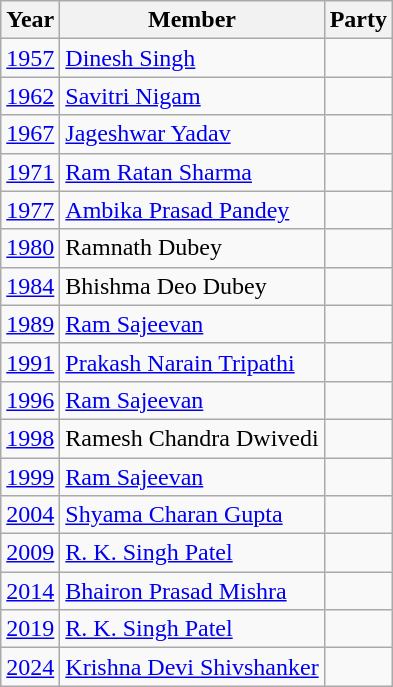<table class="wikitable sortable">
<tr>
<th>Year</th>
<th>Member</th>
<th colspan="2">Party</th>
</tr>
<tr>
<td><a href='#'>1957</a></td>
<td><a href='#'>Dinesh Singh</a></td>
<td></td>
</tr>
<tr>
<td><a href='#'>1962</a></td>
<td><a href='#'>Savitri Nigam</a></td>
</tr>
<tr>
<td><a href='#'>1967</a></td>
<td><a href='#'>Jageshwar Yadav</a></td>
<td></td>
</tr>
<tr>
<td><a href='#'>1971</a></td>
<td><a href='#'>Ram Ratan Sharma</a></td>
<td></td>
</tr>
<tr>
<td><a href='#'>1977</a></td>
<td><a href='#'>Ambika Prasad Pandey</a></td>
<td></td>
</tr>
<tr>
<td><a href='#'>1980</a></td>
<td>Ramnath Dubey</td>
<td></td>
</tr>
<tr>
<td><a href='#'>1984</a></td>
<td>Bhishma Deo Dubey</td>
<td></td>
</tr>
<tr>
<td><a href='#'>1989</a></td>
<td><a href='#'>Ram Sajeevan</a></td>
<td></td>
</tr>
<tr>
<td><a href='#'>1991</a></td>
<td><a href='#'>Prakash Narain Tripathi</a></td>
<td></td>
</tr>
<tr>
<td><a href='#'>1996</a></td>
<td><a href='#'>Ram Sajeevan</a></td>
<td></td>
</tr>
<tr>
<td><a href='#'>1998</a></td>
<td>Ramesh Chandra Dwivedi</td>
<td></td>
</tr>
<tr>
<td><a href='#'>1999</a></td>
<td><a href='#'>Ram Sajeevan</a></td>
<td></td>
</tr>
<tr>
<td><a href='#'>2004</a></td>
<td><a href='#'>Shyama Charan Gupta</a></td>
<td></td>
</tr>
<tr>
<td><a href='#'>2009</a></td>
<td><a href='#'>R. K. Singh Patel</a></td>
</tr>
<tr>
<td><a href='#'>2014</a></td>
<td><a href='#'>Bhairon Prasad Mishra</a></td>
<td></td>
</tr>
<tr>
<td><a href='#'>2019</a></td>
<td><a href='#'>R. K. Singh Patel</a></td>
</tr>
<tr>
<td><a href='#'>2024</a></td>
<td><a href='#'>Krishna Devi Shivshanker</a></td>
<td></td>
</tr>
</table>
